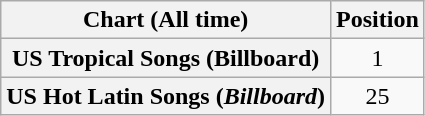<table class="wikitable plainrowheaders " style="text-align:center;">
<tr>
<th scope="col">Chart (All time)</th>
<th scope="col">Position</th>
</tr>
<tr>
<th scope="row">US Tropical Songs (Billboard)</th>
<td>1</td>
</tr>
<tr>
<th scope="row">US Hot Latin Songs (<em>Billboard</em>)</th>
<td>25</td>
</tr>
</table>
